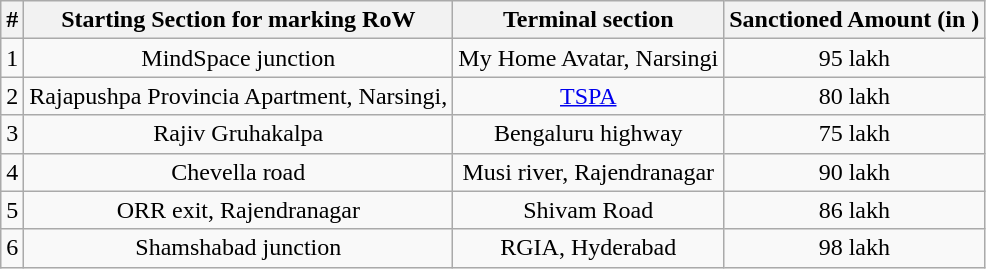<table class="wikitable" style="text-align: center;">
<tr>
<th>#</th>
<th>Starting Section for marking RoW</th>
<th>Terminal section</th>
<th>Sanctioned Amount (in )</th>
</tr>
<tr>
<td>1</td>
<td>MindSpace junction</td>
<td>My Home Avatar, Narsingi</td>
<td>95 lakh</td>
</tr>
<tr>
<td>2</td>
<td>Rajapushpa Provincia Apartment, Narsingi,</td>
<td><a href='#'>TSPA</a></td>
<td>80 lakh</td>
</tr>
<tr>
<td>3</td>
<td>Rajiv Gruhakalpa</td>
<td>Bengaluru highway</td>
<td>75 lakh</td>
</tr>
<tr>
<td>4</td>
<td>Chevella road</td>
<td>Musi river, Rajendranagar</td>
<td>90 lakh</td>
</tr>
<tr>
<td>5</td>
<td>ORR exit, Rajendranagar</td>
<td>Shivam Road</td>
<td>86 lakh</td>
</tr>
<tr>
<td>6</td>
<td>Shamshabad junction</td>
<td>RGIA, Hyderabad</td>
<td>98 lakh</td>
</tr>
</table>
